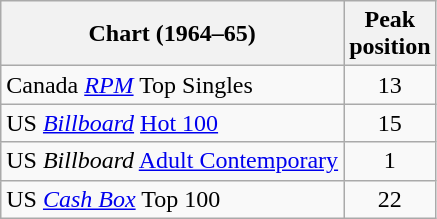<table class="wikitable sortable">
<tr>
<th>Chart (1964–65)</th>
<th>Peak<br>position</th>
</tr>
<tr>
<td>Canada <em><a href='#'>RPM</a></em> Top Singles</td>
<td style="text-align:center;">13</td>
</tr>
<tr>
<td>US <em><a href='#'>Billboard</a></em> <a href='#'>Hot 100</a></td>
<td style="text-align:center;">15</td>
</tr>
<tr>
<td>US <em>Billboard</em> <a href='#'>Adult Contemporary</a></td>
<td style="text-align:center;">1</td>
</tr>
<tr>
<td>US <a href='#'><em>Cash Box</em></a> Top 100</td>
<td style="text-align:center;">22</td>
</tr>
</table>
